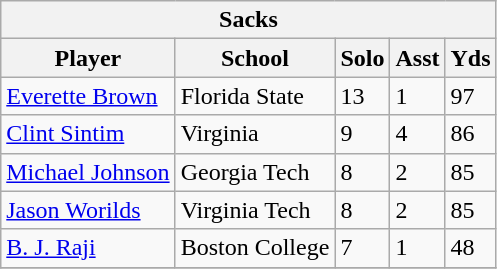<table class="wikitable">
<tr>
<th colspan="7" align="center">Sacks</th>
</tr>
<tr>
<th>Player</th>
<th>School</th>
<th>Solo</th>
<th>Asst</th>
<th>Yds</th>
</tr>
<tr>
<td><a href='#'>Everette Brown</a></td>
<td>Florida State</td>
<td>13</td>
<td>1</td>
<td>97</td>
</tr>
<tr>
<td><a href='#'>Clint Sintim</a></td>
<td>Virginia</td>
<td>9</td>
<td>4</td>
<td>86</td>
</tr>
<tr>
<td><a href='#'>Michael Johnson</a></td>
<td>Georgia Tech</td>
<td>8</td>
<td>2</td>
<td>85</td>
</tr>
<tr>
<td><a href='#'>Jason Worilds</a></td>
<td>Virginia Tech</td>
<td>8</td>
<td>2</td>
<td>85</td>
</tr>
<tr>
<td><a href='#'>B. J. Raji</a></td>
<td>Boston College</td>
<td>7</td>
<td>1</td>
<td>48</td>
</tr>
<tr>
</tr>
</table>
